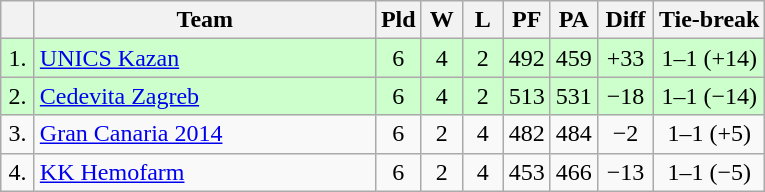<table class="wikitable" style="text-align:center">
<tr>
<th width=15></th>
<th width=220>Team</th>
<th width=20>Pld</th>
<th width=20>W</th>
<th width=20>L</th>
<th width=20>PF</th>
<th width=20>PA</th>
<th width=30>Diff</th>
<th>Tie-break</th>
</tr>
<tr style="background:#ccffcc;">
<td>1.</td>
<td align=left> <a href='#'>UNICS Kazan</a></td>
<td>6</td>
<td>4</td>
<td>2</td>
<td>492</td>
<td>459</td>
<td>+33</td>
<td>1–1 (+14)</td>
</tr>
<tr style="background:#ccffcc;">
<td>2.</td>
<td align=left> <a href='#'>Cedevita Zagreb</a></td>
<td>6</td>
<td>4</td>
<td>2</td>
<td>513</td>
<td>531</td>
<td>−18</td>
<td>1–1 (−14)</td>
</tr>
<tr>
<td>3.</td>
<td align=left> <a href='#'>Gran Canaria 2014</a></td>
<td>6</td>
<td>2</td>
<td>4</td>
<td>482</td>
<td>484</td>
<td>−2</td>
<td>1–1 (+5)</td>
</tr>
<tr>
<td>4.</td>
<td align=left> <a href='#'>KK Hemofarm</a></td>
<td>6</td>
<td>2</td>
<td>4</td>
<td>453</td>
<td>466</td>
<td>−13</td>
<td>1–1 (−5)</td>
</tr>
</table>
